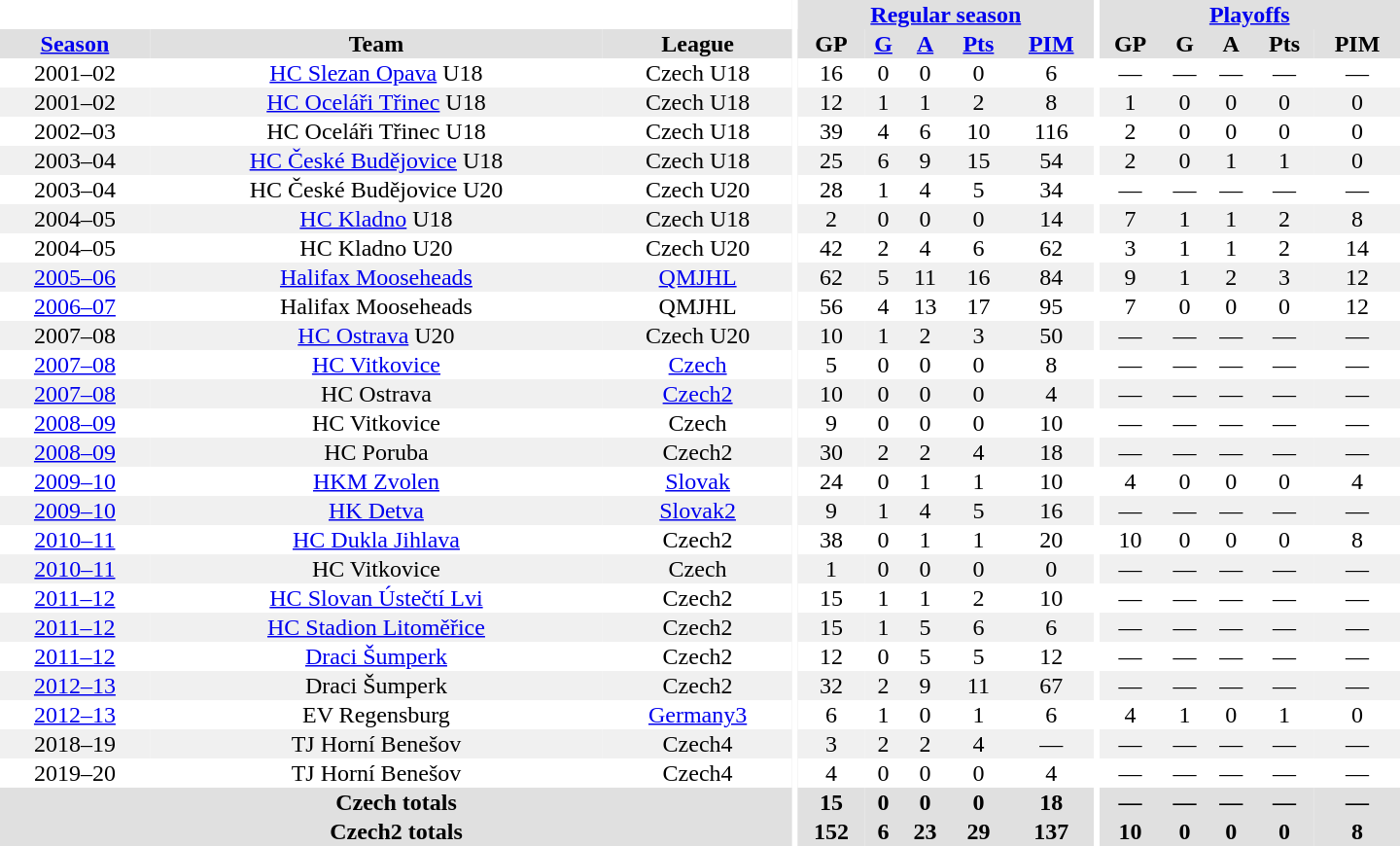<table border="0" cellpadding="1" cellspacing="0" style="text-align:center; width:60em">
<tr bgcolor="#e0e0e0">
<th colspan="3" bgcolor="#ffffff"></th>
<th rowspan="99" bgcolor="#ffffff"></th>
<th colspan="5"><a href='#'>Regular season</a></th>
<th rowspan="99" bgcolor="#ffffff"></th>
<th colspan="5"><a href='#'>Playoffs</a></th>
</tr>
<tr bgcolor="#e0e0e0">
<th><a href='#'>Season</a></th>
<th>Team</th>
<th>League</th>
<th>GP</th>
<th><a href='#'>G</a></th>
<th><a href='#'>A</a></th>
<th><a href='#'>Pts</a></th>
<th><a href='#'>PIM</a></th>
<th>GP</th>
<th>G</th>
<th>A</th>
<th>Pts</th>
<th>PIM</th>
</tr>
<tr>
<td>2001–02</td>
<td><a href='#'>HC Slezan Opava</a> U18</td>
<td>Czech U18</td>
<td>16</td>
<td>0</td>
<td>0</td>
<td>0</td>
<td>6</td>
<td>—</td>
<td>—</td>
<td>—</td>
<td>—</td>
<td>—</td>
</tr>
<tr bgcolor="#f0f0f0">
<td>2001–02</td>
<td><a href='#'>HC Oceláři Třinec</a> U18</td>
<td>Czech U18</td>
<td>12</td>
<td>1</td>
<td>1</td>
<td>2</td>
<td>8</td>
<td>1</td>
<td>0</td>
<td>0</td>
<td>0</td>
<td>0</td>
</tr>
<tr>
<td>2002–03</td>
<td>HC Oceláři Třinec U18</td>
<td>Czech U18</td>
<td>39</td>
<td>4</td>
<td>6</td>
<td>10</td>
<td>116</td>
<td>2</td>
<td>0</td>
<td>0</td>
<td>0</td>
<td>0</td>
</tr>
<tr bgcolor="#f0f0f0">
<td>2003–04</td>
<td><a href='#'>HC České Budějovice</a> U18</td>
<td>Czech U18</td>
<td>25</td>
<td>6</td>
<td>9</td>
<td>15</td>
<td>54</td>
<td>2</td>
<td>0</td>
<td>1</td>
<td>1</td>
<td>0</td>
</tr>
<tr>
<td>2003–04</td>
<td>HC České Budějovice U20</td>
<td>Czech U20</td>
<td>28</td>
<td>1</td>
<td>4</td>
<td>5</td>
<td>34</td>
<td>—</td>
<td>—</td>
<td>—</td>
<td>—</td>
<td>—</td>
</tr>
<tr bgcolor="#f0f0f0">
<td>2004–05</td>
<td><a href='#'>HC Kladno</a> U18</td>
<td>Czech U18</td>
<td>2</td>
<td>0</td>
<td>0</td>
<td>0</td>
<td>14</td>
<td>7</td>
<td>1</td>
<td>1</td>
<td>2</td>
<td>8</td>
</tr>
<tr>
<td>2004–05</td>
<td>HC Kladno U20</td>
<td>Czech U20</td>
<td>42</td>
<td>2</td>
<td>4</td>
<td>6</td>
<td>62</td>
<td>3</td>
<td>1</td>
<td>1</td>
<td>2</td>
<td>14</td>
</tr>
<tr bgcolor="#f0f0f0">
<td><a href='#'>2005–06</a></td>
<td><a href='#'>Halifax Mooseheads</a></td>
<td><a href='#'>QMJHL</a></td>
<td>62</td>
<td>5</td>
<td>11</td>
<td>16</td>
<td>84</td>
<td>9</td>
<td>1</td>
<td>2</td>
<td>3</td>
<td>12</td>
</tr>
<tr>
<td><a href='#'>2006–07</a></td>
<td>Halifax Mooseheads</td>
<td>QMJHL</td>
<td>56</td>
<td>4</td>
<td>13</td>
<td>17</td>
<td>95</td>
<td>7</td>
<td>0</td>
<td>0</td>
<td>0</td>
<td>12</td>
</tr>
<tr bgcolor="#f0f0f0">
<td>2007–08</td>
<td><a href='#'>HC Ostrava</a> U20</td>
<td>Czech U20</td>
<td>10</td>
<td>1</td>
<td>2</td>
<td>3</td>
<td>50</td>
<td>—</td>
<td>—</td>
<td>—</td>
<td>—</td>
<td>—</td>
</tr>
<tr>
<td><a href='#'>2007–08</a></td>
<td><a href='#'>HC Vitkovice</a></td>
<td><a href='#'>Czech</a></td>
<td>5</td>
<td>0</td>
<td>0</td>
<td>0</td>
<td>8</td>
<td>—</td>
<td>—</td>
<td>—</td>
<td>—</td>
<td>—</td>
</tr>
<tr bgcolor="#f0f0f0">
<td><a href='#'>2007–08</a></td>
<td>HC Ostrava</td>
<td><a href='#'>Czech2</a></td>
<td>10</td>
<td>0</td>
<td>0</td>
<td>0</td>
<td>4</td>
<td>—</td>
<td>—</td>
<td>—</td>
<td>—</td>
<td>—</td>
</tr>
<tr>
<td><a href='#'>2008–09</a></td>
<td>HC Vitkovice</td>
<td>Czech</td>
<td>9</td>
<td>0</td>
<td>0</td>
<td>0</td>
<td>10</td>
<td>—</td>
<td>—</td>
<td>—</td>
<td>—</td>
<td>—</td>
</tr>
<tr bgcolor="#f0f0f0">
<td><a href='#'>2008–09</a></td>
<td>HC Poruba</td>
<td>Czech2</td>
<td>30</td>
<td>2</td>
<td>2</td>
<td>4</td>
<td>18</td>
<td>—</td>
<td>—</td>
<td>—</td>
<td>—</td>
<td>—</td>
</tr>
<tr>
<td><a href='#'>2009–10</a></td>
<td><a href='#'>HKM Zvolen</a></td>
<td><a href='#'>Slovak</a></td>
<td>24</td>
<td>0</td>
<td>1</td>
<td>1</td>
<td>10</td>
<td>4</td>
<td>0</td>
<td>0</td>
<td>0</td>
<td>4</td>
</tr>
<tr bgcolor="#f0f0f0">
<td><a href='#'>2009–10</a></td>
<td><a href='#'>HK Detva</a></td>
<td><a href='#'>Slovak2</a></td>
<td>9</td>
<td>1</td>
<td>4</td>
<td>5</td>
<td>16</td>
<td>—</td>
<td>—</td>
<td>—</td>
<td>—</td>
<td>—</td>
</tr>
<tr>
<td><a href='#'>2010–11</a></td>
<td><a href='#'>HC Dukla Jihlava</a></td>
<td>Czech2</td>
<td>38</td>
<td>0</td>
<td>1</td>
<td>1</td>
<td>20</td>
<td>10</td>
<td>0</td>
<td>0</td>
<td>0</td>
<td>8</td>
</tr>
<tr bgcolor="#f0f0f0">
<td><a href='#'>2010–11</a></td>
<td>HC Vitkovice</td>
<td>Czech</td>
<td>1</td>
<td>0</td>
<td>0</td>
<td>0</td>
<td>0</td>
<td>—</td>
<td>—</td>
<td>—</td>
<td>—</td>
<td>—</td>
</tr>
<tr>
<td><a href='#'>2011–12</a></td>
<td><a href='#'>HC Slovan Ústečtí Lvi</a></td>
<td>Czech2</td>
<td>15</td>
<td>1</td>
<td>1</td>
<td>2</td>
<td>10</td>
<td>—</td>
<td>—</td>
<td>—</td>
<td>—</td>
<td>—</td>
</tr>
<tr bgcolor="#f0f0f0">
<td><a href='#'>2011–12</a></td>
<td><a href='#'>HC Stadion Litoměřice</a></td>
<td>Czech2</td>
<td>15</td>
<td>1</td>
<td>5</td>
<td>6</td>
<td>6</td>
<td>—</td>
<td>—</td>
<td>—</td>
<td>—</td>
<td>—</td>
</tr>
<tr>
<td><a href='#'>2011–12</a></td>
<td><a href='#'>Draci Šumperk</a></td>
<td>Czech2</td>
<td>12</td>
<td>0</td>
<td>5</td>
<td>5</td>
<td>12</td>
<td>—</td>
<td>—</td>
<td>—</td>
<td>—</td>
<td>—</td>
</tr>
<tr bgcolor="#f0f0f0">
<td><a href='#'>2012–13</a></td>
<td>Draci Šumperk</td>
<td>Czech2</td>
<td>32</td>
<td>2</td>
<td>9</td>
<td>11</td>
<td>67</td>
<td>—</td>
<td>—</td>
<td>—</td>
<td>—</td>
<td>—</td>
</tr>
<tr>
<td><a href='#'>2012–13</a></td>
<td>EV Regensburg</td>
<td><a href='#'>Germany3</a></td>
<td>6</td>
<td>1</td>
<td>0</td>
<td>1</td>
<td>6</td>
<td>4</td>
<td>1</td>
<td>0</td>
<td>1</td>
<td>0</td>
</tr>
<tr bgcolor="#f0f0f0">
<td>2018–19</td>
<td>TJ Horní Benešov</td>
<td>Czech4</td>
<td>3</td>
<td>2</td>
<td>2</td>
<td>4</td>
<td>—</td>
<td>—</td>
<td>—</td>
<td>—</td>
<td>—</td>
<td>—</td>
</tr>
<tr>
<td>2019–20</td>
<td>TJ Horní Benešov</td>
<td>Czech4</td>
<td>4</td>
<td>0</td>
<td>0</td>
<td>0</td>
<td>4</td>
<td>—</td>
<td>—</td>
<td>—</td>
<td>—</td>
<td>—</td>
</tr>
<tr>
</tr>
<tr ALIGN="center" bgcolor="#e0e0e0">
<th colspan="3">Czech totals</th>
<th ALIGN="center">15</th>
<th ALIGN="center">0</th>
<th ALIGN="center">0</th>
<th ALIGN="center">0</th>
<th ALIGN="center">18</th>
<th ALIGN="center">—</th>
<th ALIGN="center">—</th>
<th ALIGN="center">—</th>
<th ALIGN="center">—</th>
<th ALIGN="center">—</th>
</tr>
<tr>
</tr>
<tr ALIGN="center" bgcolor="#e0e0e0">
<th colspan="3">Czech2 totals</th>
<th ALIGN="center">152</th>
<th ALIGN="center">6</th>
<th ALIGN="center">23</th>
<th ALIGN="center">29</th>
<th ALIGN="center">137</th>
<th ALIGN="center">10</th>
<th ALIGN="center">0</th>
<th ALIGN="center">0</th>
<th ALIGN="center">0</th>
<th ALIGN="center">8</th>
</tr>
</table>
